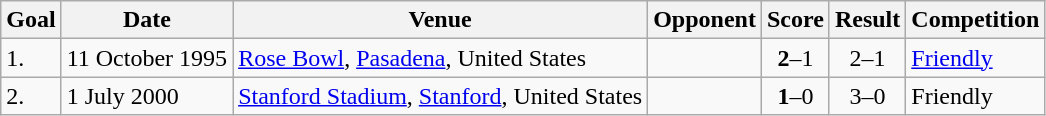<table class="wikitable plainrowheaders sortable">
<tr>
<th>Goal</th>
<th>Date</th>
<th>Venue</th>
<th>Opponent</th>
<th>Score</th>
<th>Result</th>
<th>Competition</th>
</tr>
<tr>
<td>1.</td>
<td>11 October 1995</td>
<td><a href='#'>Rose Bowl</a>, <a href='#'>Pasadena</a>, United States</td>
<td></td>
<td align=center><strong>2</strong>–1</td>
<td align=center>2–1</td>
<td><a href='#'>Friendly</a></td>
</tr>
<tr>
<td>2.</td>
<td>1 July 2000</td>
<td><a href='#'>Stanford Stadium</a>, <a href='#'>Stanford</a>, United States</td>
<td></td>
<td align=center><strong>1</strong>–0</td>
<td align=center>3–0</td>
<td>Friendly</td>
</tr>
</table>
